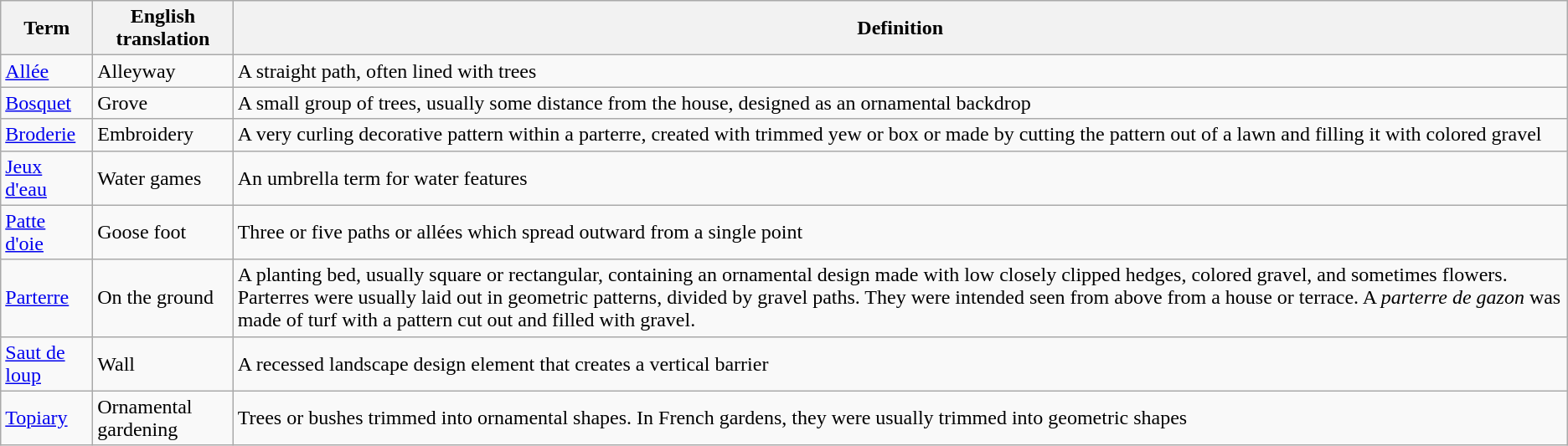<table class="wikitable">
<tr>
<th>Term</th>
<th>English translation</th>
<th>Definition</th>
</tr>
<tr>
<td><a href='#'>Allée</a></td>
<td>Alleyway</td>
<td>A straight path, often lined with trees</td>
</tr>
<tr>
<td><a href='#'>Bosquet</a></td>
<td>Grove</td>
<td>A small group of trees, usually some distance from the house, designed as an ornamental backdrop</td>
</tr>
<tr>
<td><a href='#'>Broderie</a></td>
<td>Embroidery</td>
<td>A very curling decorative pattern within a parterre, created with trimmed yew or box or made by cutting the pattern out of a lawn and filling it with colored gravel</td>
</tr>
<tr>
<td><a href='#'>Jeux d'eau</a></td>
<td>Water games</td>
<td>An umbrella term for water features</td>
</tr>
<tr>
<td><a href='#'>Patte d'oie</a></td>
<td>Goose foot</td>
<td>Three or five paths or allées which spread outward from a single point</td>
</tr>
<tr>
<td><a href='#'>Parterre</a></td>
<td>On the ground</td>
<td>A planting bed, usually square or rectangular, containing an ornamental design made with low closely clipped hedges, colored gravel, and sometimes flowers.  Parterres were usually laid out in geometric patterns, divided by gravel paths. They were intended seen from above from a house or terrace.   A <em>parterre de gazon</em> was made of turf with a pattern cut out and filled with gravel.</td>
</tr>
<tr>
<td><a href='#'>Saut de loup</a></td>
<td>Wall</td>
<td>A recessed landscape design element that creates a vertical barrier</td>
</tr>
<tr>
<td><a href='#'>Topiary</a></td>
<td>Ornamental gardening</td>
<td>Trees or bushes trimmed into ornamental shapes. In French gardens, they were usually trimmed into geometric shapes</td>
</tr>
</table>
